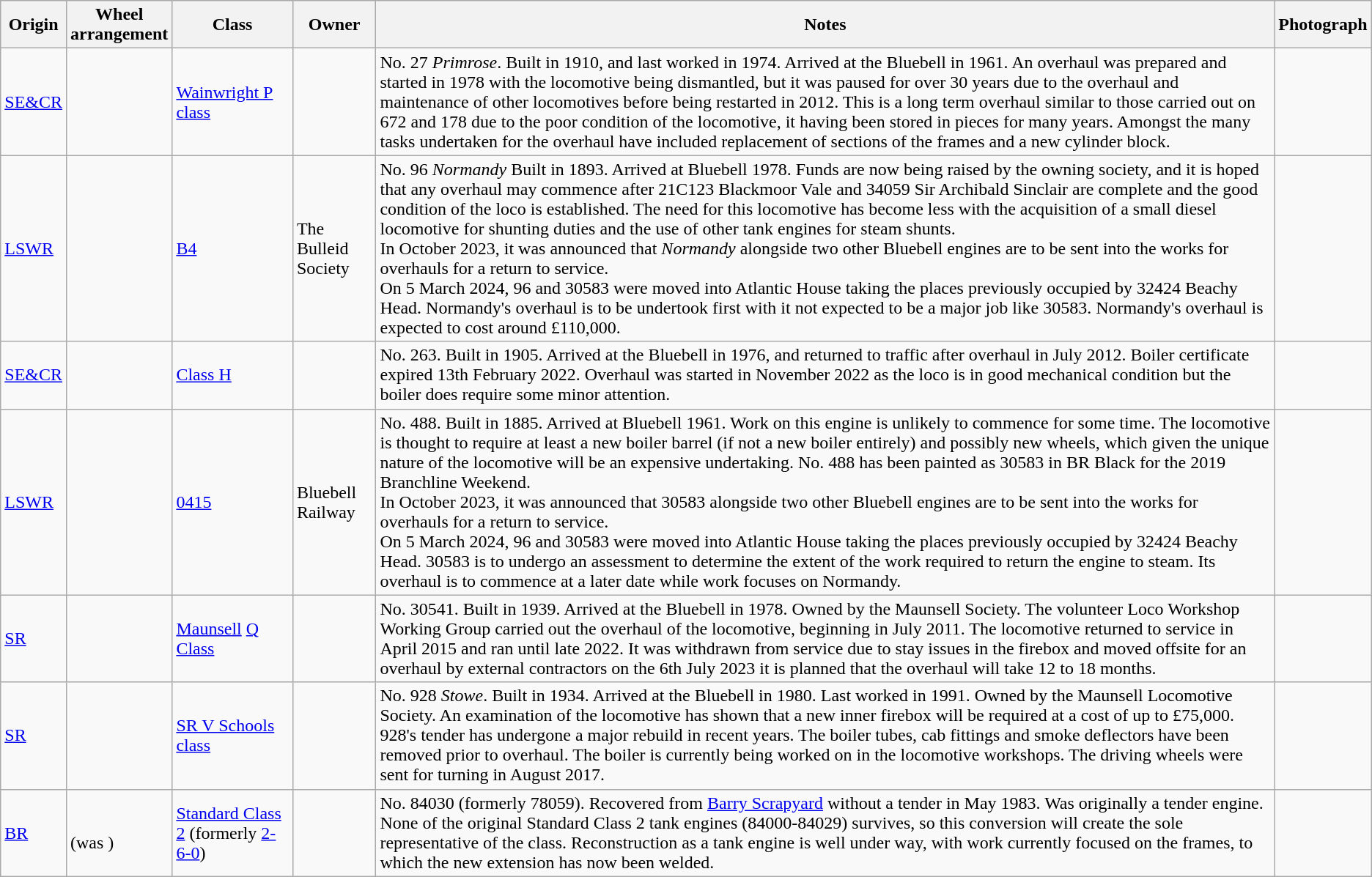<table class="wikitable">
<tr>
<th>Origin</th>
<th>Wheel<br>arrangement</th>
<th>Class</th>
<th>Owner</th>
<th>Notes</th>
<th>Photograph</th>
</tr>
<tr>
<td><a href='#'>SE&CR</a></td>
<td></td>
<td><a href='#'>Wainwright P class</a></td>
<td></td>
<td>No. 27 <em>Primrose</em>. Built in 1910, and last worked in 1974. Arrived at the Bluebell in 1961. An overhaul was prepared and started in 1978 with the locomotive being dismantled, but it was paused for over 30 years due to the overhaul and maintenance of other locomotives before being restarted in 2012. This is a long term overhaul similar to those carried out on 672 and 178 due to the poor condition of the locomotive, it having been stored in pieces for many years. Amongst the many tasks undertaken for the overhaul have included replacement of sections of the frames and a new cylinder block.</td>
<td><br></td>
</tr>
<tr>
<td><a href='#'>LSWR</a></td>
<td></td>
<td><a href='#'>B4</a></td>
<td>The Bulleid Society</td>
<td>No. 96 <em>Normandy</em> Built in 1893. Arrived at Bluebell 1978. Funds are now being raised by the owning society, and it is hoped that any overhaul may commence after 21C123 Blackmoor Vale and 34059 Sir Archibald Sinclair are complete and the good condition of the loco is established. The need for this locomotive has become less with the acquisition of a small diesel locomotive for shunting duties and the use of other tank engines for steam shunts.<br>In October 2023, it was announced that <em>Normandy</em> alongside two other Bluebell engines are to be sent into the works for overhauls for a return to service.<br>On 5 March 2024, 96 and 30583 were moved into Atlantic House taking the places previously occupied by 32424 Beachy Head. Normandy's overhaul is to be undertook first with it not expected to be a major job like 30583. Normandy's overhaul is expected to cost around £110,000.</td>
<td></td>
</tr>
<tr>
<td><a href='#'>SE&CR</a></td>
<td></td>
<td><a href='#'>Class H</a></td>
<td></td>
<td>No. 263. Built in 1905. Arrived at the Bluebell in 1976, and returned to traffic after overhaul in July 2012. Boiler certificate expired 13th February 2022. Overhaul was started in November 2022 as the loco is in good mechanical condition but the boiler does require some minor attention. </td>
<td></td>
</tr>
<tr>
<td><a href='#'>LSWR</a></td>
<td></td>
<td><a href='#'>0415</a></td>
<td>Bluebell Railway</td>
<td>No. 488. Built in 1885. Arrived at Bluebell 1961. Work on this engine is unlikely to commence for some time. The locomotive is thought to require at least a new boiler barrel (if not a new boiler entirely) and possibly new wheels, which given the unique nature of the locomotive will be an expensive undertaking. No. 488 has been painted as 30583 in BR Black for the 2019 Branchline Weekend.<br>In October 2023, it was announced that 30583 alongside two other Bluebell engines are to be sent into the works for overhauls for a return to service.<br>On 5 March 2024, 96 and 30583 were moved into Atlantic House taking the places previously occupied by 32424 Beachy Head. 30583 is to undergo an assessment to determine the extent of the work required to return the engine to steam. Its overhaul is to commence at a later date while work focuses on Normandy.</td>
<td></td>
</tr>
<tr>
<td><a href='#'>SR</a></td>
<td></td>
<td><a href='#'>Maunsell</a> <a href='#'>Q Class</a></td>
<td></td>
<td>No. 30541. Built in 1939. Arrived at the Bluebell in 1978. Owned by the Maunsell Society. The volunteer Loco Workshop Working Group carried out the overhaul of the locomotive, beginning in July 2011. The locomotive returned to service in April 2015 and ran until late 2022. It was withdrawn from service due to stay issues in the firebox and moved offsite for an overhaul by external contractors on the 6th July 2023 it is planned that the overhaul will take 12 to 18 months.</td>
<td></td>
</tr>
<tr>
<td><a href='#'>SR</a></td>
<td></td>
<td><a href='#'>SR V Schools class</a></td>
<td></td>
<td>No. 928 <em>Stowe</em>. Built in 1934. Arrived at the Bluebell in 1980. Last worked in 1991. Owned by the Maunsell Locomotive Society. An examination of the locomotive has shown that a new inner firebox will be required at a cost of up to £75,000. 928's tender has undergone a major rebuild in recent years. The boiler tubes, cab fittings and smoke deflectors have been removed prior to overhaul. The boiler is currently being worked on in the locomotive workshops. The driving wheels were sent for turning in August 2017.</td>
<td></td>
</tr>
<tr>
<td><a href='#'>BR</a></td>
<td><br>(was )</td>
<td><a href='#'>Standard Class 2</a> (formerly <a href='#'>2-6-0</a>)</td>
<td></td>
<td>No. 84030 (formerly 78059). Recovered from <a href='#'>Barry Scrapyard</a> without a tender in May 1983. Was originally a tender engine. None of the original Standard Class 2 tank engines (84000-84029) survives, so this conversion will create the sole representative of the class. Reconstruction as a tank engine is well under way, with work currently focused on the frames, to which the new extension has now been welded.</td>
<td><br></td>
</tr>
</table>
